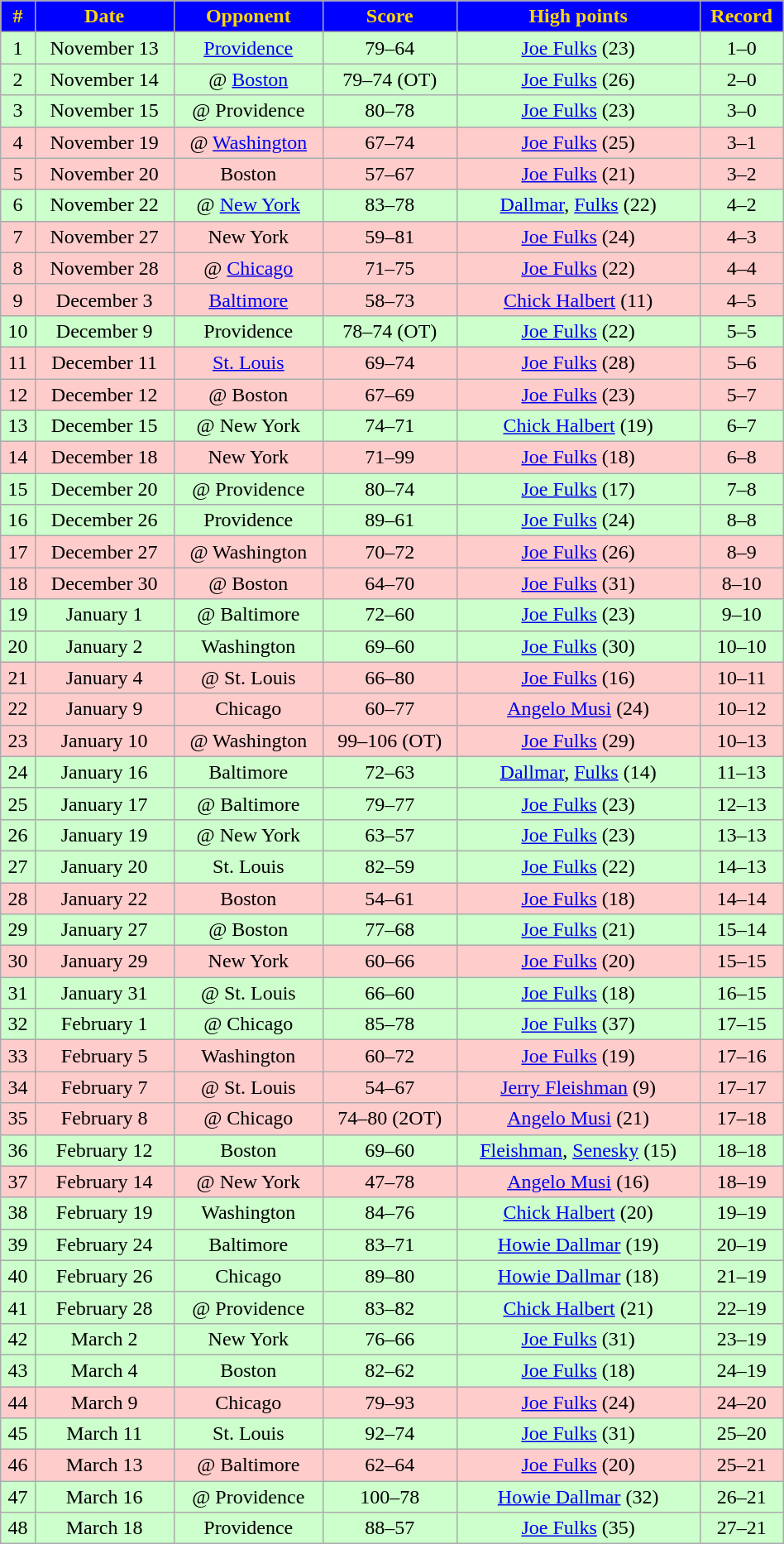<table class="wikitable" width="50%">
<tr align="center"  style="background:#0000FF;color:#FFD700;">
<td><strong>#</strong></td>
<td><strong>Date</strong></td>
<td><strong>Opponent</strong></td>
<td><strong>Score</strong></td>
<td><strong>High points</strong></td>
<td><strong>Record</strong></td>
</tr>
<tr align="center" bgcolor="ccffcc">
<td>1</td>
<td>November 13</td>
<td><a href='#'>Providence</a></td>
<td>79–64</td>
<td><a href='#'>Joe Fulks</a> (23)</td>
<td>1–0</td>
</tr>
<tr align="center" bgcolor="ccffcc">
<td>2</td>
<td>November 14</td>
<td>@ <a href='#'>Boston</a></td>
<td>79–74 (OT)</td>
<td><a href='#'>Joe Fulks</a>  (26)</td>
<td>2–0</td>
</tr>
<tr align="center" bgcolor="ccffcc">
<td>3</td>
<td>November 15</td>
<td>@ Providence</td>
<td>80–78</td>
<td><a href='#'>Joe Fulks</a> (23)</td>
<td>3–0</td>
</tr>
<tr align="center" bgcolor="ffcccc">
<td>4</td>
<td>November 19</td>
<td>@ <a href='#'>Washington</a></td>
<td>67–74</td>
<td><a href='#'>Joe Fulks</a> (25)</td>
<td>3–1</td>
</tr>
<tr align="center" bgcolor="ffcccc">
<td>5</td>
<td>November 20</td>
<td>Boston</td>
<td>57–67</td>
<td><a href='#'>Joe Fulks</a> (21)</td>
<td>3–2</td>
</tr>
<tr align="center" bgcolor="ccffcc">
<td>6</td>
<td>November 22</td>
<td>@ <a href='#'>New York</a></td>
<td>83–78</td>
<td><a href='#'>Dallmar</a>, <a href='#'>Fulks</a> (22)</td>
<td>4–2</td>
</tr>
<tr align="center" bgcolor="ffcccc">
<td>7</td>
<td>November 27</td>
<td>New York</td>
<td>59–81</td>
<td><a href='#'>Joe Fulks</a> (24)</td>
<td>4–3</td>
</tr>
<tr align="center" bgcolor="ffcccc">
<td>8</td>
<td>November 28</td>
<td>@ <a href='#'>Chicago</a></td>
<td>71–75</td>
<td><a href='#'>Joe Fulks</a> (22)</td>
<td>4–4</td>
</tr>
<tr align="center" bgcolor="ffcccc">
<td>9</td>
<td>December 3</td>
<td><a href='#'>Baltimore</a></td>
<td>58–73</td>
<td><a href='#'>Chick Halbert</a> (11)</td>
<td>4–5</td>
</tr>
<tr align="center" bgcolor="ccffcc">
<td>10</td>
<td>December 9</td>
<td>Providence</td>
<td>78–74 (OT)</td>
<td><a href='#'>Joe Fulks</a> (22)</td>
<td>5–5</td>
</tr>
<tr align="center" bgcolor="ffcccc">
<td>11</td>
<td>December 11</td>
<td><a href='#'>St. Louis</a></td>
<td>69–74</td>
<td><a href='#'>Joe Fulks</a> (28)</td>
<td>5–6</td>
</tr>
<tr align="center" bgcolor="ffcccc">
<td>12</td>
<td>December 12</td>
<td>@ Boston</td>
<td>67–69</td>
<td><a href='#'>Joe Fulks</a> (23)</td>
<td>5–7</td>
</tr>
<tr align="center" bgcolor="ccffcc">
<td>13</td>
<td>December 15</td>
<td>@ New York</td>
<td>74–71</td>
<td><a href='#'>Chick Halbert</a> (19)</td>
<td>6–7</td>
</tr>
<tr align="center" bgcolor="ffcccc">
<td>14</td>
<td>December 18</td>
<td>New York</td>
<td>71–99</td>
<td><a href='#'>Joe Fulks</a> (18)</td>
<td>6–8</td>
</tr>
<tr align="center" bgcolor="ccffcc">
<td>15</td>
<td>December 20</td>
<td>@ Providence</td>
<td>80–74</td>
<td><a href='#'>Joe Fulks</a> (17)</td>
<td>7–8</td>
</tr>
<tr align="center" bgcolor="ccffcc">
<td>16</td>
<td>December 26</td>
<td>Providence</td>
<td>89–61</td>
<td><a href='#'>Joe Fulks</a> (24)</td>
<td>8–8</td>
</tr>
<tr align="center" bgcolor="ffcccc">
<td>17</td>
<td>December 27</td>
<td>@ Washington</td>
<td>70–72</td>
<td><a href='#'>Joe Fulks</a> (26)</td>
<td>8–9</td>
</tr>
<tr align="center" bgcolor="ffcccc">
<td>18</td>
<td>December 30</td>
<td>@ Boston</td>
<td>64–70</td>
<td><a href='#'>Joe Fulks</a> (31)</td>
<td>8–10</td>
</tr>
<tr align="center" bgcolor="ccffcc">
<td>19</td>
<td>January 1</td>
<td>@ Baltimore</td>
<td>72–60</td>
<td><a href='#'>Joe Fulks</a> (23)</td>
<td>9–10</td>
</tr>
<tr align="center" bgcolor="ccffcc">
<td>20</td>
<td>January 2</td>
<td>Washington</td>
<td>69–60</td>
<td><a href='#'>Joe Fulks</a> (30)</td>
<td>10–10</td>
</tr>
<tr align="center" bgcolor="ffcccc">
<td>21</td>
<td>January 4</td>
<td>@ St. Louis</td>
<td>66–80</td>
<td><a href='#'>Joe Fulks</a> (16)</td>
<td>10–11</td>
</tr>
<tr align="center" bgcolor="ffcccc">
<td>22</td>
<td>January 9</td>
<td>Chicago</td>
<td>60–77</td>
<td><a href='#'>Angelo Musi</a> (24)</td>
<td>10–12</td>
</tr>
<tr align="center" bgcolor="ffcccc">
<td>23</td>
<td>January 10</td>
<td>@ Washington</td>
<td>99–106 (OT)</td>
<td><a href='#'>Joe Fulks</a> (29)</td>
<td>10–13</td>
</tr>
<tr align="center" bgcolor="ccffcc">
<td>24</td>
<td>January 16</td>
<td>Baltimore</td>
<td>72–63</td>
<td><a href='#'>Dallmar</a>, <a href='#'>Fulks</a> (14)</td>
<td>11–13</td>
</tr>
<tr align="center" bgcolor="ccffcc">
<td>25</td>
<td>January 17</td>
<td>@ Baltimore</td>
<td>79–77</td>
<td><a href='#'>Joe Fulks</a> (23)</td>
<td>12–13</td>
</tr>
<tr align="center" bgcolor="ccffcc">
<td>26</td>
<td>January 19</td>
<td>@ New York</td>
<td>63–57</td>
<td><a href='#'>Joe Fulks</a> (23)</td>
<td>13–13</td>
</tr>
<tr align="center" bgcolor="ccffcc">
<td>27</td>
<td>January 20</td>
<td>St. Louis</td>
<td>82–59</td>
<td><a href='#'>Joe Fulks</a> (22)</td>
<td>14–13</td>
</tr>
<tr align="center" bgcolor="ffcccc">
<td>28</td>
<td>January 22</td>
<td>Boston</td>
<td>54–61</td>
<td><a href='#'>Joe Fulks</a> (18)</td>
<td>14–14</td>
</tr>
<tr align="center" bgcolor="ccffcc">
<td>29</td>
<td>January 27</td>
<td>@ Boston</td>
<td>77–68</td>
<td><a href='#'>Joe Fulks</a> (21)</td>
<td>15–14</td>
</tr>
<tr align="center" bgcolor="ffcccc">
<td>30</td>
<td>January 29</td>
<td>New York</td>
<td>60–66</td>
<td><a href='#'>Joe Fulks</a> (20)</td>
<td>15–15</td>
</tr>
<tr align="center" bgcolor="ccffcc">
<td>31</td>
<td>January 31</td>
<td>@ St. Louis</td>
<td>66–60</td>
<td><a href='#'>Joe Fulks</a> (18)</td>
<td>16–15</td>
</tr>
<tr align="center" bgcolor="ccffcc">
<td>32</td>
<td>February 1</td>
<td>@ Chicago</td>
<td>85–78</td>
<td><a href='#'>Joe Fulks</a> (37)</td>
<td>17–15</td>
</tr>
<tr align="center" bgcolor="ffcccc">
<td>33</td>
<td>February 5</td>
<td>Washington</td>
<td>60–72</td>
<td><a href='#'>Joe Fulks</a> (19)</td>
<td>17–16</td>
</tr>
<tr align="center" bgcolor="ffcccc">
<td>34</td>
<td>February 7</td>
<td>@ St. Louis</td>
<td>54–67</td>
<td><a href='#'>Jerry Fleishman</a> (9)</td>
<td>17–17</td>
</tr>
<tr align="center" bgcolor="ffcccc">
<td>35</td>
<td>February 8</td>
<td>@ Chicago</td>
<td>74–80 (2OT)</td>
<td><a href='#'>Angelo Musi</a> (21)</td>
<td>17–18</td>
</tr>
<tr align="center" bgcolor="ccffcc">
<td>36</td>
<td>February 12</td>
<td>Boston</td>
<td>69–60</td>
<td><a href='#'>Fleishman</a>, <a href='#'>Senesky</a> (15)</td>
<td>18–18</td>
</tr>
<tr align="center" bgcolor="ffcccc">
<td>37</td>
<td>February 14</td>
<td>@ New York</td>
<td>47–78</td>
<td><a href='#'>Angelo Musi</a> (16)</td>
<td>18–19</td>
</tr>
<tr align="center" bgcolor="ccffcc">
<td>38</td>
<td>February 19</td>
<td>Washington</td>
<td>84–76</td>
<td><a href='#'>Chick Halbert</a> (20)</td>
<td>19–19</td>
</tr>
<tr align="center" bgcolor="ccffcc">
<td>39</td>
<td>February 24</td>
<td>Baltimore</td>
<td>83–71</td>
<td><a href='#'>Howie Dallmar</a> (19)</td>
<td>20–19</td>
</tr>
<tr align="center" bgcolor="ccffcc">
<td>40</td>
<td>February 26</td>
<td>Chicago</td>
<td>89–80</td>
<td><a href='#'>Howie Dallmar</a> (18)</td>
<td>21–19</td>
</tr>
<tr align="center" bgcolor="ccffcc">
<td>41</td>
<td>February 28</td>
<td>@ Providence</td>
<td>83–82</td>
<td><a href='#'>Chick Halbert</a> (21)</td>
<td>22–19</td>
</tr>
<tr align="center" bgcolor="ccffcc">
<td>42</td>
<td>March 2</td>
<td>New York</td>
<td>76–66</td>
<td><a href='#'>Joe Fulks</a> (31)</td>
<td>23–19</td>
</tr>
<tr align="center" bgcolor="ccffcc">
<td>43</td>
<td>March 4</td>
<td>Boston</td>
<td>82–62</td>
<td><a href='#'>Joe Fulks</a> (18)</td>
<td>24–19</td>
</tr>
<tr align="center" bgcolor="ffcccc">
<td>44</td>
<td>March 9</td>
<td>Chicago</td>
<td>79–93</td>
<td><a href='#'>Joe Fulks</a> (24)</td>
<td>24–20</td>
</tr>
<tr align="center" bgcolor="ccffcc">
<td>45</td>
<td>March 11</td>
<td>St. Louis</td>
<td>92–74</td>
<td><a href='#'>Joe Fulks</a> (31)</td>
<td>25–20</td>
</tr>
<tr align="center" bgcolor="ffcccc">
<td>46</td>
<td>March 13</td>
<td>@ Baltimore</td>
<td>62–64</td>
<td><a href='#'>Joe Fulks</a> (20)</td>
<td>25–21</td>
</tr>
<tr align="center" bgcolor="ccffcc">
<td>47</td>
<td>March 16</td>
<td>@ Providence</td>
<td>100–78</td>
<td><a href='#'>Howie Dallmar</a> (32)</td>
<td>26–21</td>
</tr>
<tr align="center" bgcolor="ccffcc">
<td>48</td>
<td>March 18</td>
<td>Providence</td>
<td>88–57</td>
<td><a href='#'>Joe Fulks</a> (35)</td>
<td>27–21</td>
</tr>
</table>
